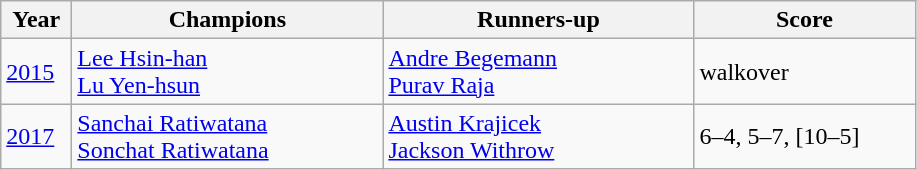<table class="wikitable">
<tr>
<th style="width:40px">Year</th>
<th style="width:200px">Champions</th>
<th style="width:200px">Runners-up</th>
<th style="width:140px" class="unsortable">Score</th>
</tr>
<tr>
<td><a href='#'>2015</a></td>
<td> <a href='#'>Lee Hsin-han</a> <br>  <a href='#'>Lu Yen-hsun</a></td>
<td> <a href='#'>Andre Begemann</a> <br>  <a href='#'>Purav Raja</a></td>
<td>walkover</td>
</tr>
<tr>
<td><a href='#'>2017</a></td>
<td> <a href='#'>Sanchai Ratiwatana</a> <br>  <a href='#'>Sonchat Ratiwatana</a></td>
<td> <a href='#'>Austin Krajicek</a> <br>  <a href='#'>Jackson Withrow</a></td>
<td>6–4, 5–7, [10–5]</td>
</tr>
</table>
